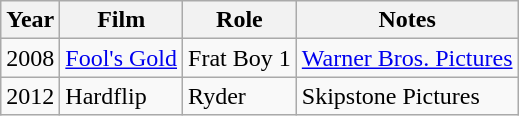<table class="wikitable">
<tr>
<th>Year</th>
<th>Film</th>
<th>Role</th>
<th>Notes</th>
</tr>
<tr>
<td>2008</td>
<td><a href='#'>Fool's Gold</a></td>
<td>Frat Boy 1</td>
<td><a href='#'>Warner Bros. Pictures</a></td>
</tr>
<tr>
<td>2012</td>
<td>Hardflip</td>
<td>Ryder</td>
<td>Skipstone Pictures</td>
</tr>
</table>
